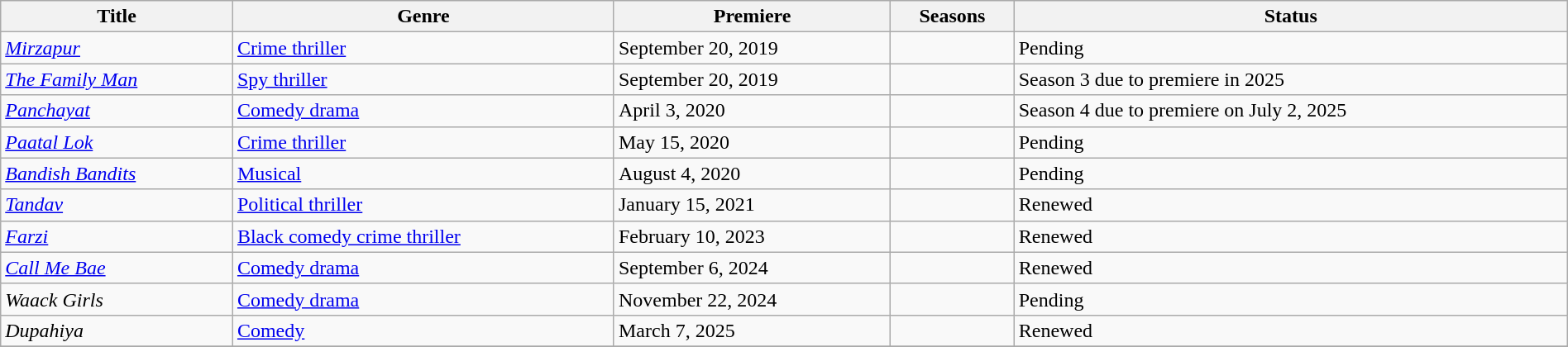<table class="wikitable sortable" style="width:100%;">
<tr>
<th>Title</th>
<th>Genre</th>
<th>Premiere</th>
<th>Seasons</th>
<th>Status</th>
</tr>
<tr>
<td><em><a href='#'>Mirzapur</a></em></td>
<td><a href='#'>Crime thriller</a></td>
<td>September 20, 2019</td>
<td></td>
<td>Pending</td>
</tr>
<tr>
<td><em><a href='#'>The Family Man</a></em></td>
<td><a href='#'>Spy thriller</a></td>
<td>September 20, 2019</td>
<td></td>
<td>Season 3 due to premiere in 2025</td>
</tr>
<tr>
<td><em><a href='#'>Panchayat</a></em></td>
<td><a href='#'>Comedy drama</a></td>
<td>April 3, 2020</td>
<td></td>
<td>Season 4 due to premiere on July 2, 2025</td>
</tr>
<tr>
<td><em><a href='#'>Paatal Lok</a></em></td>
<td><a href='#'>Crime thriller</a></td>
<td>May 15, 2020</td>
<td></td>
<td>Pending</td>
</tr>
<tr>
<td><em><a href='#'>Bandish Bandits</a></em></td>
<td><a href='#'>Musical</a></td>
<td>August 4, 2020</td>
<td></td>
<td>Pending</td>
</tr>
<tr>
<td><em><a href='#'>Tandav</a></em></td>
<td><a href='#'>Political thriller</a></td>
<td>January 15, 2021</td>
<td></td>
<td>Renewed</td>
</tr>
<tr>
<td><em><a href='#'>Farzi</a></em></td>
<td><a href='#'>Black comedy crime thriller</a></td>
<td>February 10, 2023</td>
<td></td>
<td>Renewed</td>
</tr>
<tr>
<td><em><a href='#'>Call Me Bae</a></em></td>
<td><a href='#'>Comedy drama</a></td>
<td>September 6, 2024</td>
<td></td>
<td>Renewed</td>
</tr>
<tr>
<td><em>Waack Girls</em></td>
<td><a href='#'>Comedy drama</a></td>
<td>November 22, 2024</td>
<td></td>
<td>Pending</td>
</tr>
<tr>
<td><em>Dupahiya</em></td>
<td><a href='#'>Comedy</a></td>
<td>March 7, 2025</td>
<td></td>
<td>Renewed</td>
</tr>
<tr>
</tr>
</table>
